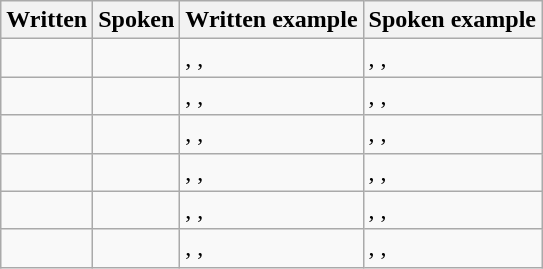<table class="wikitable">
<tr>
<th>Written</th>
<th>Spoken</th>
<th>Written example</th>
<th>Spoken example</th>
</tr>
<tr>
<td></td>
<td></td>
<td>, , </td>
<td>, , </td>
</tr>
<tr>
<td></td>
<td></td>
<td>, , </td>
<td>, , </td>
</tr>
<tr>
<td></td>
<td></td>
<td>, , </td>
<td>, , </td>
</tr>
<tr>
<td></td>
<td></td>
<td>, , </td>
<td>, , </td>
</tr>
<tr>
<td></td>
<td></td>
<td>, , </td>
<td>, , </td>
</tr>
<tr>
<td></td>
<td></td>
<td>, , </td>
<td>, , </td>
</tr>
</table>
